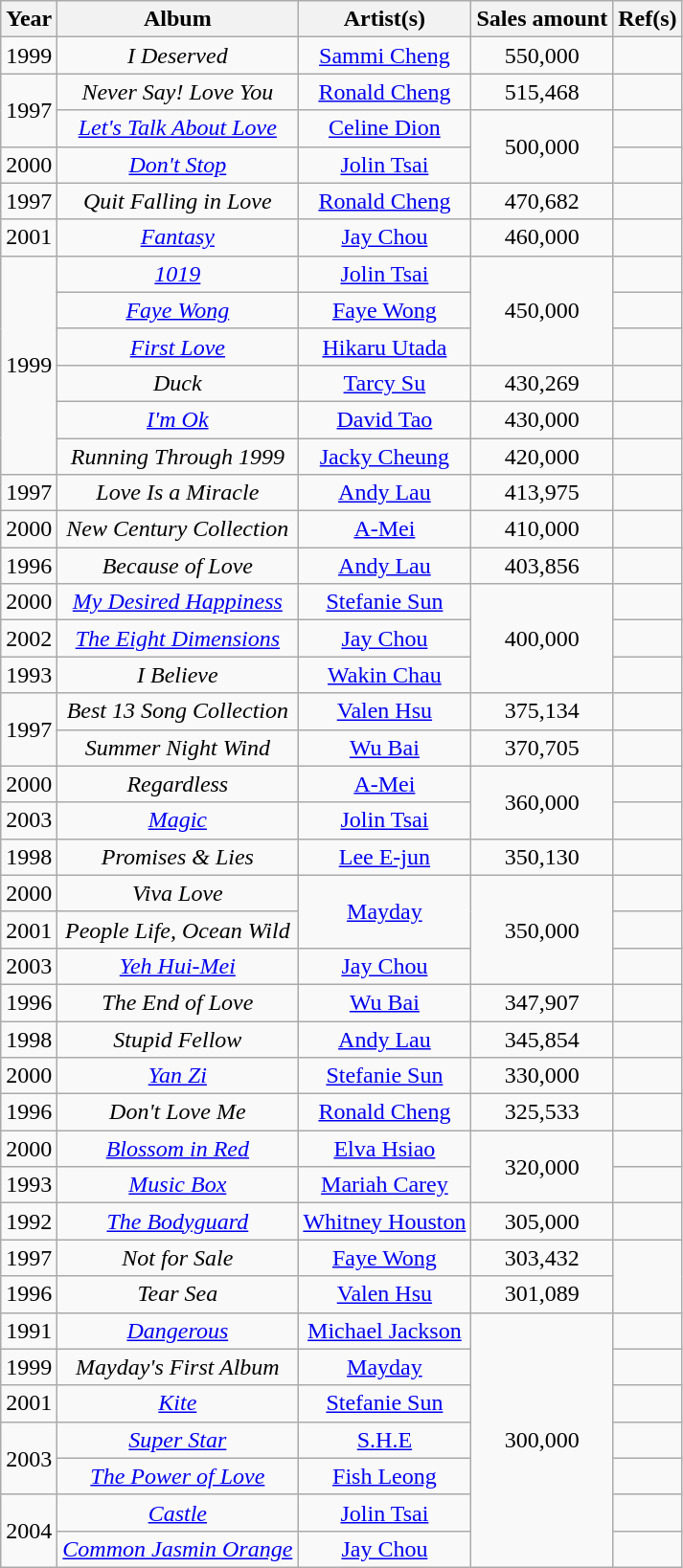<table class="wikitable sortable" style="text-align:center;">
<tr>
<th>Year</th>
<th>Album</th>
<th>Artist(s)</th>
<th>Sales amount</th>
<th class="unsortable">Ref(s)</th>
</tr>
<tr>
<td>1999</td>
<td><em>I Deserved</em></td>
<td><a href='#'>Sammi Cheng</a></td>
<td>550,000</td>
<td></td>
</tr>
<tr>
<td rowspan="2">1997</td>
<td><em>Never Say! Love You</em></td>
<td><a href='#'>Ronald Cheng</a></td>
<td>515,468</td>
<td></td>
</tr>
<tr>
<td><em><a href='#'>Let's Talk About Love</a></em></td>
<td><a href='#'>Celine Dion</a></td>
<td rowspan="2">500,000</td>
<td></td>
</tr>
<tr>
<td>2000</td>
<td><em><a href='#'>Don't Stop</a></em></td>
<td><a href='#'>Jolin Tsai</a></td>
<td></td>
</tr>
<tr>
<td>1997</td>
<td><em>Quit Falling in Love</em></td>
<td><a href='#'>Ronald Cheng</a></td>
<td>470,682</td>
<td></td>
</tr>
<tr>
<td>2001</td>
<td><em><a href='#'>Fantasy</a></em></td>
<td><a href='#'>Jay Chou</a></td>
<td>460,000</td>
<td></td>
</tr>
<tr>
<td rowspan="6">1999</td>
<td><em><a href='#'>1019</a></em></td>
<td><a href='#'>Jolin Tsai</a></td>
<td rowspan="3">450,000</td>
<td></td>
</tr>
<tr>
<td><em><a href='#'>Faye Wong</a></em></td>
<td><a href='#'>Faye Wong</a></td>
<td></td>
</tr>
<tr>
<td><em><a href='#'>First Love</a></em></td>
<td><a href='#'>Hikaru Utada</a></td>
<td></td>
</tr>
<tr>
<td><em>Duck</em></td>
<td><a href='#'>Tarcy Su</a></td>
<td>430,269</td>
<td></td>
</tr>
<tr>
<td><em><a href='#'>I'm Ok</a></em></td>
<td><a href='#'>David Tao</a></td>
<td>430,000</td>
<td></td>
</tr>
<tr>
<td><em>Running Through 1999</em></td>
<td><a href='#'>Jacky Cheung</a></td>
<td>420,000</td>
<td></td>
</tr>
<tr>
<td>1997</td>
<td><em>Love Is a Miracle</em></td>
<td><a href='#'>Andy Lau</a></td>
<td>413,975</td>
<td></td>
</tr>
<tr>
<td>2000</td>
<td><em>New Century Collection</em></td>
<td><a href='#'>A-Mei</a></td>
<td>410,000</td>
<td></td>
</tr>
<tr>
<td>1996</td>
<td><em>Because of Love</em></td>
<td><a href='#'>Andy Lau</a></td>
<td>403,856</td>
<td></td>
</tr>
<tr>
<td>2000</td>
<td><em><a href='#'>My Desired Happiness</a></em></td>
<td><a href='#'>Stefanie Sun</a></td>
<td rowspan="3">400,000</td>
<td></td>
</tr>
<tr>
<td>2002</td>
<td><em><a href='#'>The Eight Dimensions</a></em></td>
<td><a href='#'>Jay Chou</a></td>
<td></td>
</tr>
<tr>
<td>1993</td>
<td><em>I Believe</em></td>
<td><a href='#'>Wakin Chau</a></td>
<td></td>
</tr>
<tr>
<td rowspan="2">1997</td>
<td><em>Best 13 Song Collection</em></td>
<td><a href='#'>Valen Hsu</a></td>
<td>375,134</td>
<td></td>
</tr>
<tr>
<td><em>Summer Night Wind</em></td>
<td><a href='#'>Wu Bai</a></td>
<td>370,705</td>
<td></td>
</tr>
<tr>
<td>2000</td>
<td><em>Regardless</em></td>
<td><a href='#'>A-Mei</a></td>
<td rowspan="2">360,000</td>
<td></td>
</tr>
<tr>
<td>2003</td>
<td><em><a href='#'>Magic</a></em></td>
<td><a href='#'>Jolin Tsai</a></td>
<td></td>
</tr>
<tr>
<td>1998</td>
<td><em>Promises & Lies</em></td>
<td><a href='#'>Lee E-jun</a></td>
<td>350,130</td>
<td></td>
</tr>
<tr>
<td>2000</td>
<td><em>Viva Love</em></td>
<td rowspan="2"><a href='#'>Mayday</a></td>
<td rowspan="3">350,000</td>
<td></td>
</tr>
<tr>
<td>2001</td>
<td><em>People Life, Ocean Wild</em></td>
<td></td>
</tr>
<tr>
<td>2003</td>
<td><em><a href='#'>Yeh Hui-Mei</a></em></td>
<td><a href='#'>Jay Chou</a></td>
<td></td>
</tr>
<tr>
<td>1996</td>
<td><em>The End of Love</em></td>
<td><a href='#'>Wu Bai</a></td>
<td>347,907</td>
<td></td>
</tr>
<tr>
<td>1998</td>
<td><em>Stupid Fellow</em></td>
<td><a href='#'>Andy Lau</a></td>
<td>345,854</td>
<td></td>
</tr>
<tr>
<td>2000</td>
<td><em><a href='#'>Yan Zi</a></em></td>
<td><a href='#'>Stefanie Sun</a></td>
<td>330,000</td>
<td></td>
</tr>
<tr>
<td>1996</td>
<td><em>Don't Love Me</em></td>
<td><a href='#'>Ronald Cheng</a></td>
<td>325,533</td>
<td></td>
</tr>
<tr>
<td>2000</td>
<td><em><a href='#'>Blossom in Red</a></em></td>
<td><a href='#'>Elva Hsiao</a></td>
<td rowspan="2">320,000</td>
<td></td>
</tr>
<tr>
<td>1993</td>
<td><em><a href='#'>Music Box</a></em></td>
<td><a href='#'>Mariah Carey</a></td>
<td></td>
</tr>
<tr>
<td>1992</td>
<td><em><a href='#'>The Bodyguard</a></em></td>
<td><a href='#'>Whitney Houston</a></td>
<td>305,000</td>
<td></td>
</tr>
<tr>
<td>1997</td>
<td><em>Not for Sale</em></td>
<td><a href='#'>Faye Wong</a></td>
<td>303,432</td>
<td rowspan="2"></td>
</tr>
<tr>
<td>1996</td>
<td><em>Tear Sea</em></td>
<td><a href='#'>Valen Hsu</a></td>
<td>301,089</td>
</tr>
<tr>
<td>1991</td>
<td><em><a href='#'>Dangerous</a></em></td>
<td><a href='#'>Michael Jackson</a></td>
<td rowspan="7">300,000</td>
<td></td>
</tr>
<tr>
<td>1999</td>
<td><em>Mayday's First Album</em></td>
<td><a href='#'>Mayday</a></td>
<td></td>
</tr>
<tr>
<td>2001</td>
<td><em><a href='#'>Kite</a></em></td>
<td><a href='#'>Stefanie Sun</a></td>
<td></td>
</tr>
<tr>
<td rowspan="2">2003</td>
<td><em><a href='#'>Super Star</a></em></td>
<td><a href='#'>S.H.E</a></td>
<td></td>
</tr>
<tr>
<td><em><a href='#'>The Power of Love</a></em></td>
<td><a href='#'>Fish Leong</a></td>
<td></td>
</tr>
<tr>
<td rowspan="2">2004</td>
<td><em><a href='#'>Castle</a></em></td>
<td><a href='#'>Jolin Tsai</a></td>
<td></td>
</tr>
<tr>
<td><em><a href='#'>Common Jasmin Orange</a></em></td>
<td><a href='#'>Jay Chou</a></td>
<td></td>
</tr>
</table>
